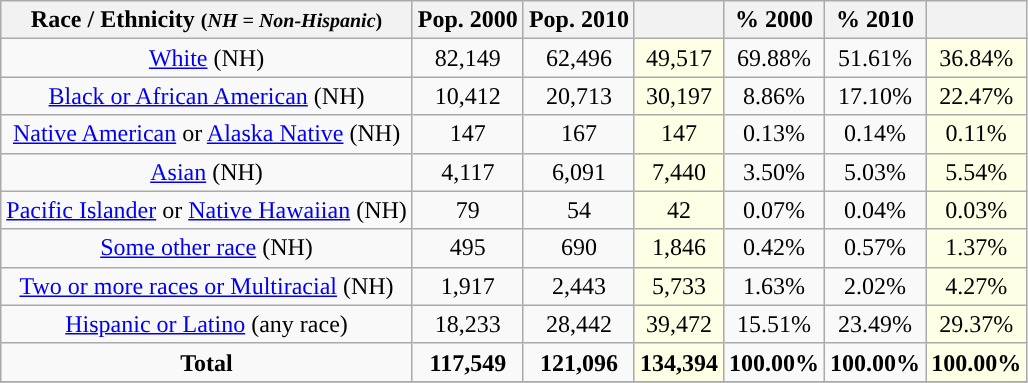<table class="wikitable" style="text-align:center;">
<tr>
<th>Race / Ethnicity <small>(<em>NH = Non-Hispanic</em>)</small></th>
<th>Pop. 2000</th>
<th>Pop. 2010</th>
<th></th>
<th>% 2000</th>
<th>% 2010</th>
<th></th>
</tr>
<tr>
<td><a href='#'>White</a> (NH)</td>
<td>82,149</td>
<td>62,496</td>
<td style='background: #ffffe6;'>49,517</td>
<td>69.88%</td>
<td>51.61%</td>
<td style='background: #ffffe6;'>36.84%</td>
</tr>
<tr>
<td><a href='#'>Black or African American</a> (NH)</td>
<td>10,412</td>
<td>20,713</td>
<td style='background: #ffffe6;'>30,197</td>
<td>8.86%</td>
<td>17.10%</td>
<td style='background: #ffffe6;'>22.47%</td>
</tr>
<tr>
<td><a href='#'>Native American</a> or <a href='#'>Alaska Native</a> (NH)</td>
<td>147</td>
<td>167</td>
<td style='background: #ffffe6;'>147</td>
<td>0.13%</td>
<td>0.14%</td>
<td style='background: #ffffe6;'>0.11%</td>
</tr>
<tr>
<td><a href='#'>Asian</a> (NH)</td>
<td>4,117</td>
<td>6,091</td>
<td style='background: #ffffe6;'>7,440</td>
<td>3.50%</td>
<td>5.03%</td>
<td style='background: #ffffe6;'>5.54%</td>
</tr>
<tr>
<td><a href='#'>Pacific Islander</a> or <a href='#'>Native Hawaiian</a> (NH)</td>
<td>79</td>
<td>54</td>
<td style='background: #ffffe6;'>42</td>
<td>0.07%</td>
<td>0.04%</td>
<td style='background: #ffffe6;'>0.03%</td>
</tr>
<tr>
<td><a href='#'>Some other race</a> (NH)</td>
<td>495</td>
<td>690</td>
<td style='background: #ffffe6;'>1,846</td>
<td>0.42%</td>
<td>0.57%</td>
<td style='background: #ffffe6;'>1.37%</td>
</tr>
<tr>
<td><a href='#'>Two or more races or Multiracial</a> (NH)</td>
<td>1,917</td>
<td>2,443</td>
<td style='background: #ffffe6;'>5,733</td>
<td>1.63%</td>
<td>2.02%</td>
<td style='background: #ffffe6;'>4.27%</td>
</tr>
<tr>
<td><a href='#'>Hispanic or Latino</a> (any race)</td>
<td>18,233</td>
<td>28,442</td>
<td style='background: #ffffe6;'>39,472</td>
<td>15.51%</td>
<td>23.49%</td>
<td style='background: #ffffe6;'>29.37%</td>
</tr>
<tr>
<td><strong>Total</strong></td>
<td><strong>117,549</strong></td>
<td><strong>121,096</strong></td>
<td style='background: #ffffe6;'><strong>134,394</strong></td>
<td><strong>100.00%</strong></td>
<td><strong>100.00%</strong></td>
<td style='background: #ffffe6;'><strong>100.00%</strong></td>
</tr>
<tr>
</tr>
</table>
